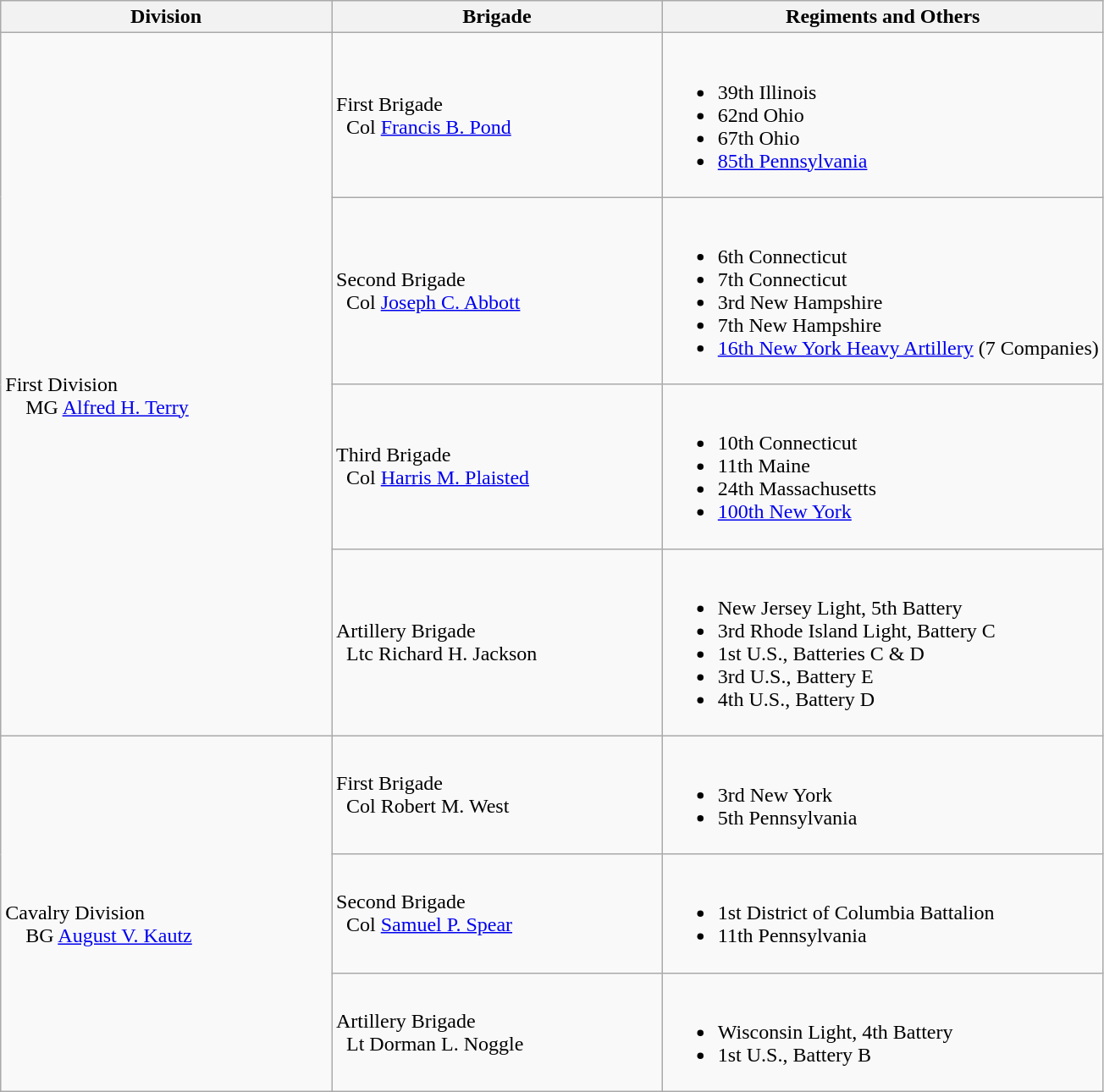<table class="wikitable">
<tr>
<th width=30%>Division</th>
<th width=30%>Brigade</th>
<th>Regiments and Others</th>
</tr>
<tr>
<td rowspan=4><br>First Division
<br>    MG <a href='#'>Alfred H. Terry</a></td>
<td>First Brigade<br>  Col <a href='#'>Francis B. Pond</a></td>
<td><br><ul><li>39th Illinois</li><li>62nd Ohio</li><li>67th Ohio</li><li><a href='#'>85th Pennsylvania</a></li></ul></td>
</tr>
<tr>
<td>Second Brigade<br>  Col <a href='#'>Joseph C. Abbott</a></td>
<td><br><ul><li>6th Connecticut</li><li>7th Connecticut</li><li>3rd New Hampshire</li><li>7th New Hampshire</li><li><a href='#'>16th New York Heavy Artillery</a> (7 Companies)</li></ul></td>
</tr>
<tr>
<td>Third Brigade<br>  Col <a href='#'>Harris M. Plaisted</a></td>
<td><br><ul><li>10th Connecticut</li><li>11th Maine</li><li>24th Massachusetts</li><li><a href='#'>100th New York</a></li></ul></td>
</tr>
<tr>
<td>Artillery Brigade<br>  Ltc Richard H. Jackson</td>
<td><br><ul><li>New Jersey Light, 5th Battery</li><li>3rd Rhode Island Light, Battery C</li><li>1st U.S., Batteries C & D</li><li>3rd U.S., Battery E</li><li>4th U.S., Battery D</li></ul></td>
</tr>
<tr>
<td rowspan=3><br>Cavalry	Division
<br>    BG <a href='#'>August V. Kautz</a></td>
<td>First Brigade<br>  Col Robert M. West</td>
<td><br><ul><li>3rd New York</li><li>5th Pennsylvania</li></ul></td>
</tr>
<tr>
<td>Second Brigade<br>  Col <a href='#'>Samuel P. Spear</a></td>
<td><br><ul><li>1st District of Columbia Battalion</li><li>11th Pennsylvania</li></ul></td>
</tr>
<tr>
<td>Artillery Brigade<br>  Lt Dorman L. Noggle</td>
<td><br><ul><li>Wisconsin Light, 4th Battery</li><li>1st U.S., Battery B</li></ul></td>
</tr>
</table>
